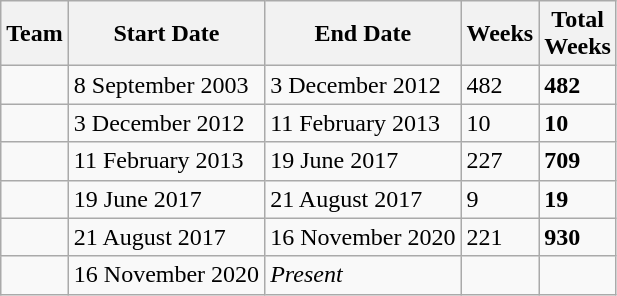<table class="wikitable sortable">
<tr>
<th>Team</th>
<th>Start Date</th>
<th>End Date</th>
<th>Weeks</th>
<th>Total <br> Weeks</th>
</tr>
<tr>
<td></td>
<td>8 September 2003</td>
<td>3 December 2012</td>
<td>482</td>
<td><strong>482</strong></td>
</tr>
<tr>
<td></td>
<td>3 December 2012</td>
<td>11 February 2013</td>
<td>10</td>
<td><strong>10</strong></td>
</tr>
<tr>
<td></td>
<td>11 February 2013</td>
<td>19 June 2017</td>
<td>227</td>
<td><strong>709</strong></td>
</tr>
<tr>
<td></td>
<td>19 June 2017</td>
<td>21 August 2017</td>
<td>9</td>
<td><strong>19</strong></td>
</tr>
<tr>
<td></td>
<td>21 August 2017</td>
<td>16 November 2020</td>
<td>221</td>
<td><strong>930</strong></td>
</tr>
<tr>
<td></td>
<td>16 November 2020</td>
<td><em>Present</em></td>
<td></td>
<td><strong></strong></td>
</tr>
</table>
